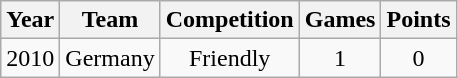<table class="wikitable">
<tr>
<th>Year</th>
<th>Team</th>
<th>Competition</th>
<th>Games</th>
<th>Points</th>
</tr>
<tr align="center">
<td>2010</td>
<td>Germany</td>
<td>Friendly</td>
<td>1</td>
<td>0</td>
</tr>
</table>
